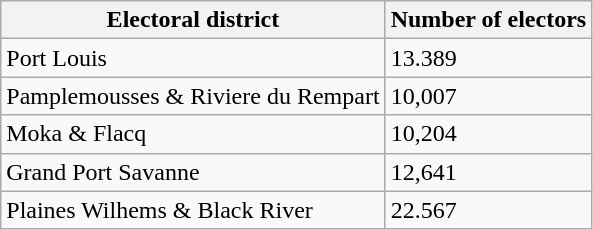<table class="wikitable">
<tr>
<th>Electoral district</th>
<th>Number of electors</th>
</tr>
<tr>
<td>Port Louis</td>
<td>13.389</td>
</tr>
<tr>
<td>Pamplemousses & Riviere du Rempart</td>
<td>10,007</td>
</tr>
<tr>
<td>Moka & Flacq</td>
<td>10,204</td>
</tr>
<tr>
<td>Grand Port Savanne</td>
<td>12,641</td>
</tr>
<tr>
<td>Plaines Wilhems & Black River</td>
<td>22.567</td>
</tr>
</table>
